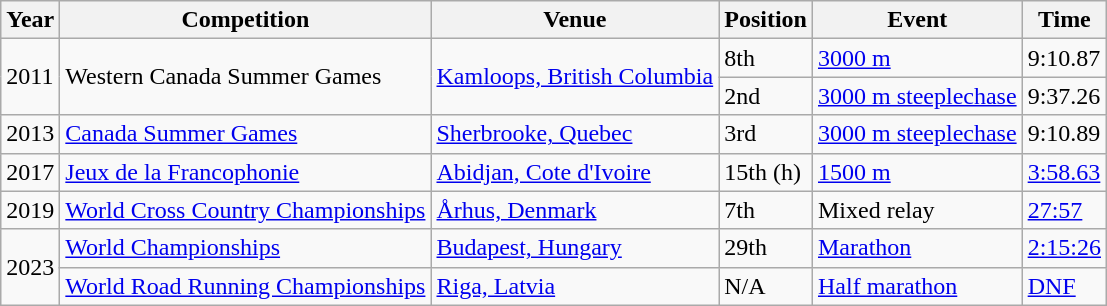<table class="wikitable">
<tr>
<th>Year</th>
<th>Competition</th>
<th>Venue</th>
<th>Position</th>
<th>Event</th>
<th>Time</th>
</tr>
<tr>
<td rowspan="2">2011</td>
<td rowspan="2">Western Canada Summer Games</td>
<td rowspan="2"><a href='#'>Kamloops, British Columbia</a></td>
<td>8th</td>
<td><a href='#'>3000 m</a></td>
<td>9:10.87</td>
</tr>
<tr>
<td>2nd</td>
<td><a href='#'>3000 m steeplechase</a></td>
<td>9:37.26</td>
</tr>
<tr>
<td>2013</td>
<td><a href='#'>Canada Summer Games</a></td>
<td><a href='#'>Sherbrooke, Quebec</a></td>
<td>3rd</td>
<td><a href='#'>3000 m steeplechase</a></td>
<td>9:10.89</td>
</tr>
<tr>
<td>2017</td>
<td><a href='#'>Jeux de la Francophonie</a></td>
<td><a href='#'>Abidjan, Cote d'Ivoire</a></td>
<td>15th (h)</td>
<td><a href='#'>1500 m</a></td>
<td><a href='#'>3:58.63</a></td>
</tr>
<tr>
<td>2019</td>
<td><a href='#'>World Cross Country Championships</a></td>
<td><a href='#'>Århus, Denmark</a></td>
<td>7th</td>
<td>Mixed relay</td>
<td><a href='#'>27:57</a></td>
</tr>
<tr>
<td rowspan="2">2023</td>
<td><a href='#'>World Championships</a></td>
<td><a href='#'>Budapest, Hungary</a></td>
<td>29th</td>
<td><a href='#'>Marathon</a></td>
<td><a href='#'>2:15:26</a></td>
</tr>
<tr>
<td><a href='#'>World Road Running Championships</a></td>
<td><a href='#'>Riga, Latvia</a></td>
<td>N/A</td>
<td><a href='#'>Half marathon</a></td>
<td><a href='#'>DNF</a></td>
</tr>
</table>
